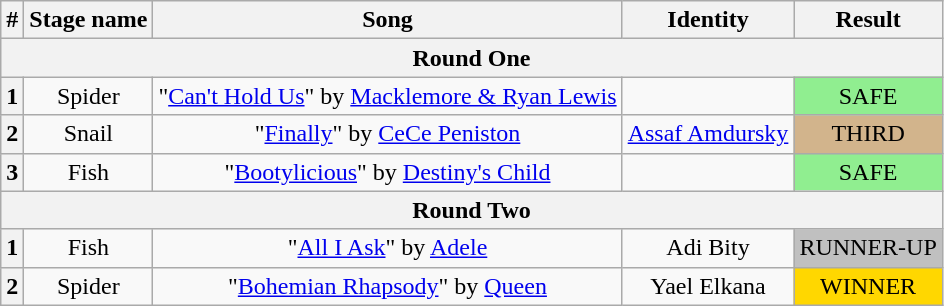<table class="wikitable plainrowheaders" style="text-align: center;">
<tr>
<th>#</th>
<th>Stage name</th>
<th>Song</th>
<th>Identity</th>
<th>Result</th>
</tr>
<tr>
<th colspan="5">Round One</th>
</tr>
<tr>
<th>1</th>
<td>Spider</td>
<td>"<a href='#'>Can't Hold Us</a>" by <a href='#'>Macklemore & Ryan Lewis</a></td>
<td></td>
<td bgcolor="lightgreen">SAFE</td>
</tr>
<tr>
<th>2</th>
<td>Snail</td>
<td>"<a href='#'>Finally</a>" by <a href='#'>CeCe Peniston</a></td>
<td><a href='#'>Assaf Amdursky</a></td>
<td bgcolor="tan">THIRD</td>
</tr>
<tr>
<th>3</th>
<td>Fish</td>
<td>"<a href='#'>Bootylicious</a>" by <a href='#'>Destiny's Child</a></td>
<td></td>
<td bgcolor="lightgreen">SAFE</td>
</tr>
<tr>
<th colspan="5">Round Two</th>
</tr>
<tr>
<th>1</th>
<td>Fish</td>
<td>"<a href='#'>All I Ask</a>" by <a href='#'>Adele</a></td>
<td>Adi Bity</td>
<td bgcolor="silver">RUNNER-UP</td>
</tr>
<tr>
<th>2</th>
<td>Spider</td>
<td>"<a href='#'>Bohemian Rhapsody</a>" by <a href='#'>Queen</a></td>
<td>Yael Elkana</td>
<td bgcolor="gold">WINNER</td>
</tr>
</table>
